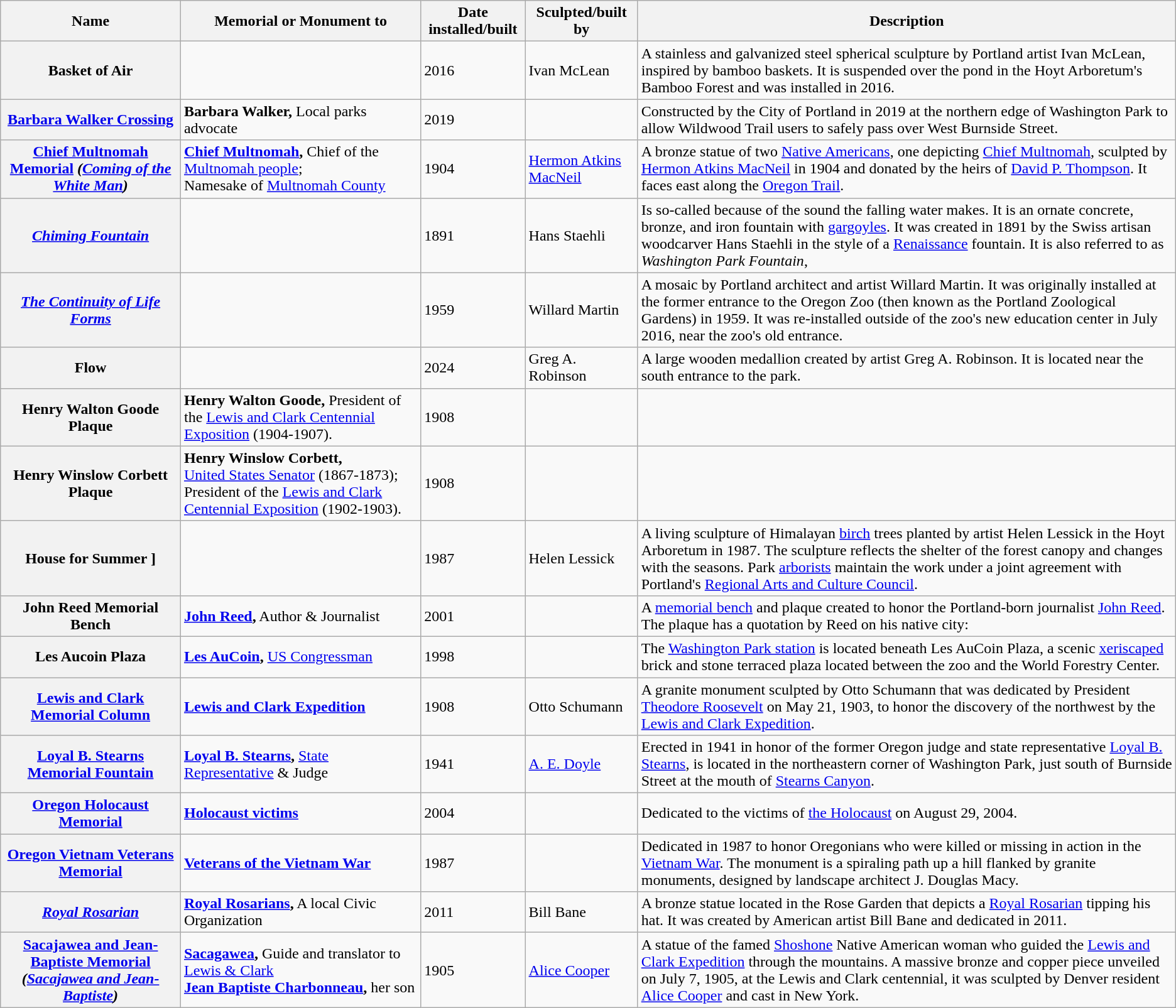<table class="wikitable sortable">
<tr>
<th scope="col">Name</th>
<th scope="col">Memorial or Monument to</th>
<th scope="col">Date installed/built</th>
<th>Sculpted/built by</th>
<th>Description</th>
</tr>
<tr>
<th><strong>Basket of Air</strong> </th>
<td></td>
<td>2016</td>
<td>Ivan McLean</td>
<td>A stainless and galvanized steel spherical sculpture by Portland artist Ivan McLean, inspired by bamboo baskets. It is suspended over the pond in the Hoyt Arboretum's Bamboo Forest and was installed in 2016.</td>
</tr>
<tr>
<th><a href='#'>Barbara Walker Crossing</a></th>
<td><strong>Barbara Walker,</strong> Local parks advocate</td>
<td>2019</td>
<td></td>
<td>Constructed by the City of Portland in 2019 at the northern edge of Washington Park to allow Wildwood Trail users to safely pass over West Burnside Street.</td>
</tr>
<tr>
<th scope="row"><a href='#'>Chief Multnomah Memorial</a> <em>(<a href='#'>Coming of the White Man</a>)</em></th>
<td><strong><a href='#'>Chief Multnomah</a>,</strong> Chief of the <a href='#'>Multnomah people</a>;<br>Namesake of <a href='#'>Multnomah County</a></td>
<td>1904</td>
<td><a href='#'>Hermon Atkins MacNeil</a></td>
<td>A bronze statue of two <a href='#'>Native Americans</a>, one depicting <a href='#'>Chief Multnomah</a>, sculpted by <a href='#'>Hermon Atkins MacNeil</a> in 1904 and donated by the heirs of <a href='#'>David P. Thompson</a>. It faces east along the <a href='#'>Oregon Trail</a>.</td>
</tr>
<tr>
<th><em><a href='#'>Chiming Fountain</a></em></th>
<td></td>
<td>1891</td>
<td>Hans Staehli</td>
<td>Is so-called because of the sound the falling water makes. It is an ornate concrete, bronze, and iron fountain with <a href='#'>gargoyles</a>. It was created in 1891 by the Swiss artisan woodcarver Hans Staehli in the style of a <a href='#'>Renaissance</a> fountain. It is also referred to as <em>Washington Park Fountain</em>,</td>
</tr>
<tr>
<th><em><a href='#'>The Continuity of Life Forms</a></em></th>
<td></td>
<td>1959</td>
<td>Willard Martin</td>
<td>A mosaic by Portland architect and artist Willard Martin. It was originally installed at the former entrance to the Oregon Zoo (then known as the Portland Zoological Gardens) in 1959. It was re-installed outside of the zoo's new education center in July 2016, near the zoo's old entrance.</td>
</tr>
<tr>
<th><strong>Flow</strong> </th>
<td></td>
<td>2024</td>
<td>Greg A. Robinson</td>
<td>A large wooden medallion created by artist Greg A. Robinson. It is located near the south entrance to the park.</td>
</tr>
<tr>
<th><strong>Henry Walton Goode Plaque</strong></th>
<td><strong>Henry Walton Goode,</strong> President of the <a href='#'>Lewis and Clark Centennial Exposition</a> (1904-1907).</td>
<td>1908</td>
<td></td>
<td></td>
</tr>
<tr>
<th><strong>Henry Winslow Corbett Plaque</strong></th>
<td><strong>Henry Winslow Corbett,</strong><br><a href='#'>United States Senator</a> (1867-1873); President of the <a href='#'>Lewis and Clark Centennial Exposition</a> (1902-1903).</td>
<td>1908</td>
<td></td>
<td></td>
</tr>
<tr>
<th>House for Summer ]</th>
<td></td>
<td>1987</td>
<td>Helen Lessick</td>
<td>A living sculpture of Himalayan <a href='#'>birch</a> trees planted by artist Helen Lessick in the Hoyt Arboretum in 1987. The sculpture reflects the shelter of the forest canopy and changes with the seasons. Park <a href='#'>arborists</a> maintain the work under a joint agreement with Portland's <a href='#'>Regional Arts and Culture Council</a>.</td>
</tr>
<tr>
<th>John Reed Memorial Bench<br></th>
<td><strong><a href='#'>John Reed</a>,</strong> Author & Journalist</td>
<td>2001</td>
<td></td>
<td>A <a href='#'>memorial bench</a> and plaque created to honor the Portland-born journalist <a href='#'>John Reed</a>. The plaque has a quotation by Reed on his native city:<br></td>
</tr>
<tr>
<th>Les Aucoin Plaza<br></th>
<td><strong><a href='#'>Les AuCoin</a>,</strong> <a href='#'>US Congressman</a></td>
<td>1998</td>
<td></td>
<td>The <a href='#'>Washington Park station</a> is located beneath Les AuCoin Plaza, a scenic <a href='#'>xeriscaped</a> brick and stone terraced plaza located between the zoo and the World Forestry Center.</td>
</tr>
<tr>
<th><a href='#'>Lewis and Clark Memorial Column</a></th>
<td><strong><a href='#'>Lewis and Clark Expedition</a></strong></td>
<td>1908</td>
<td>Otto Schumann</td>
<td>A granite monument sculpted by Otto Schumann that was dedicated by President <a href='#'>Theodore Roosevelt</a> on May 21, 1903, to honor the discovery of the northwest by the <a href='#'>Lewis and Clark Expedition</a>.</td>
</tr>
<tr>
<th><a href='#'>Loyal B. Stearns Memorial Fountain</a></th>
<td><strong><a href='#'>Loyal B. Stearns</a>,</strong> <a href='#'>State Representative</a> & Judge</td>
<td>1941</td>
<td><a href='#'>A. E. Doyle</a></td>
<td>Erected in 1941 in honor of the former Oregon judge and state representative <a href='#'>Loyal B. Stearns</a>, is located in the northeastern corner of Washington Park, just south of Burnside Street at the mouth of <a href='#'>Stearns Canyon</a>.</td>
</tr>
<tr>
<th><a href='#'>Oregon Holocaust Memorial</a></th>
<td><strong><a href='#'>Holocaust victims</a></strong></td>
<td>2004</td>
<td></td>
<td>Dedicated to the victims of <a href='#'>the Holocaust</a> on August 29, 2004.</td>
</tr>
<tr>
<th><a href='#'>Oregon Vietnam Veterans Memorial</a></th>
<td><a href='#'><strong>Veterans of the Vietnam War</strong></a></td>
<td>1987</td>
<td></td>
<td>Dedicated in 1987 to honor Oregonians who were killed or missing in action in the <a href='#'>Vietnam War</a>. The monument is a spiraling path up a hill flanked by granite monuments, designed by landscape architect J. Douglas Macy.</td>
</tr>
<tr>
<th><em><a href='#'>Royal Rosarian</a></em></th>
<td><strong><a href='#'>Royal Rosarians</a>,</strong> A local Civic Organization</td>
<td>2011</td>
<td>Bill Bane</td>
<td>A bronze statue located in the Rose Garden that depicts a <a href='#'>Royal Rosarian</a> tipping his hat. It was created by American artist Bill Bane and dedicated in 2011.</td>
</tr>
<tr>
<th><a href='#'>Sacajawea and Jean-Baptiste Memorial</a> <em>(<a href='#'>Sacajawea and Jean-Baptiste</a>)</em></th>
<td><strong><a href='#'>Sacagawea</a>,</strong> Guide and translator to <a href='#'>Lewis & Clark</a><br><strong><a href='#'>Jean Baptiste Charbonneau</a>,</strong> her son</td>
<td>1905</td>
<td><a href='#'>Alice Cooper</a></td>
<td>A statue of the famed <a href='#'>Shoshone</a> Native American woman who guided the <a href='#'>Lewis and Clark Expedition</a> through the mountains. A massive bronze and copper piece unveiled on July 7, 1905, at the Lewis and Clark centennial, it was sculpted by Denver resident <a href='#'>Alice Cooper</a> and cast in New York.</td>
</tr>
</table>
